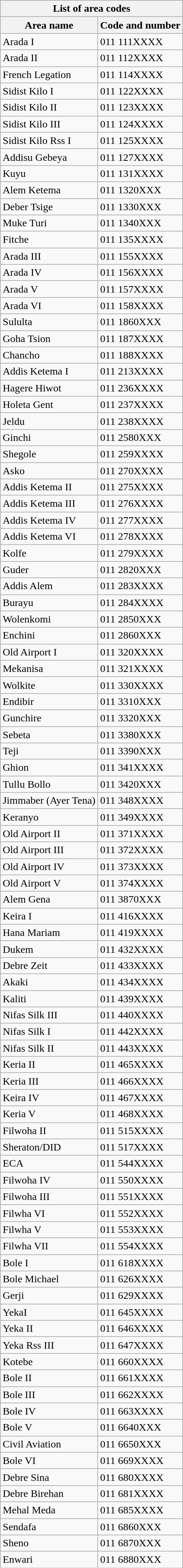<table class="wikitable">
<tr>
<th colspan="2">List of area codes</th>
</tr>
<tr>
<th>Area name</th>
<th>Code and number</th>
</tr>
<tr>
<td>Arada I</td>
<td>011 111XXXX</td>
</tr>
<tr>
<td>Arada II</td>
<td>011 112XXXX</td>
</tr>
<tr>
<td>French Legation</td>
<td>011 114XXXX</td>
</tr>
<tr>
<td>Sidist Kilo I</td>
<td>011 122XXXX</td>
</tr>
<tr>
<td>Sidist Kilo II</td>
<td>011 123XXXX</td>
</tr>
<tr>
<td>Sidist Kilo III</td>
<td>011 124XXXX</td>
</tr>
<tr>
<td>Sidist Kilo Rss I</td>
<td>011 125XXXX</td>
</tr>
<tr>
<td>Addisu Gebeya</td>
<td>011 127XXXX</td>
</tr>
<tr>
<td>Kuyu</td>
<td>011 131XXXX</td>
</tr>
<tr>
<td>Alem Ketema</td>
<td>011 1320XXX</td>
</tr>
<tr>
<td>Deber Tsige</td>
<td>011 1330XXX</td>
</tr>
<tr>
<td>Muke Turi</td>
<td>011 1340XXX</td>
</tr>
<tr>
<td>Fitche</td>
<td>011 135XXXX</td>
</tr>
<tr>
<td>Arada III</td>
<td>011 155XXXX</td>
</tr>
<tr>
<td>Arada IV</td>
<td>011 156XXXX</td>
</tr>
<tr>
<td>Arada V</td>
<td>011 157XXXX</td>
</tr>
<tr>
<td>Arada VI</td>
<td>011 158XXXX</td>
</tr>
<tr>
<td>Sululta</td>
<td>011 1860XXX</td>
</tr>
<tr>
<td>Goha Tsion</td>
<td>011 187XXXX</td>
</tr>
<tr>
<td>Chancho</td>
<td>011 188XXXX</td>
</tr>
<tr>
<td>Addis Ketema I</td>
<td>011 213XXXX</td>
</tr>
<tr>
<td>Hagere Hiwot</td>
<td>011 236XXXX</td>
</tr>
<tr>
<td>Holeta Gent</td>
<td>011 237XXXX</td>
</tr>
<tr>
<td>Jeldu</td>
<td>011 238XXXX</td>
</tr>
<tr>
<td>Ginchi</td>
<td>011 2580XXX</td>
</tr>
<tr>
<td>Shegole</td>
<td>011 259XXXX</td>
</tr>
<tr>
<td>Asko</td>
<td>011 270XXXX</td>
</tr>
<tr>
<td>Addis Ketema II</td>
<td>011 275XXXX</td>
</tr>
<tr>
<td>Addis Ketema III</td>
<td>011 276XXXX</td>
</tr>
<tr>
<td>Addis Ketema IV</td>
<td>011 277XXXX</td>
</tr>
<tr>
<td>Addis Ketema VI</td>
<td>011 278XXXX</td>
</tr>
<tr>
<td>Kolfe</td>
<td>011 279XXXX</td>
</tr>
<tr>
<td>Guder</td>
<td>011 2820XXX</td>
</tr>
<tr>
<td>Addis Alem</td>
<td>011 283XXXX</td>
</tr>
<tr>
<td>Burayu</td>
<td>011 284XXXX</td>
</tr>
<tr>
<td>Wolenkomi</td>
<td>011 2850XXX</td>
</tr>
<tr>
<td>Enchini</td>
<td>011 2860XXX</td>
</tr>
<tr>
<td>Old Airport I</td>
<td>011 320XXXX</td>
</tr>
<tr>
<td>Mekanisa</td>
<td>011 321XXXX</td>
</tr>
<tr>
<td>Wolkite</td>
<td>011 330XXXX</td>
</tr>
<tr>
<td>Endibir</td>
<td>011 3310XXX</td>
</tr>
<tr>
<td>Gunchire</td>
<td>011 3320XXX</td>
</tr>
<tr>
<td>Sebeta</td>
<td>011 3380XXX</td>
</tr>
<tr>
<td>Teji</td>
<td>011 3390XXX</td>
</tr>
<tr>
<td>Ghion</td>
<td>011 341XXXX</td>
</tr>
<tr>
<td>Tullu Bollo</td>
<td>011 3420XXX</td>
</tr>
<tr>
<td>Jimmaber (Ayer Tena)</td>
<td>011 348XXXX</td>
</tr>
<tr>
<td>Keranyo</td>
<td>011 349XXXX</td>
</tr>
<tr>
<td>Old Airport II</td>
<td>011 371XXXX</td>
</tr>
<tr>
<td>Old Airport III</td>
<td>011 372XXXX</td>
</tr>
<tr>
<td>Old Airport  IV</td>
<td>011 373XXXX</td>
</tr>
<tr>
<td>Old Airport V</td>
<td>011 374XXXX</td>
</tr>
<tr>
<td>Alem Gena</td>
<td>011 3870XXX</td>
</tr>
<tr>
<td>Keira I</td>
<td>011 416XXXX</td>
</tr>
<tr>
<td>Hana Mariam</td>
<td>011 419XXXX</td>
</tr>
<tr>
<td>Dukem</td>
<td>011 432XXXX</td>
</tr>
<tr>
<td>Debre Zeit</td>
<td>011 433XXXX</td>
</tr>
<tr>
<td>Akaki</td>
<td>011 434XXXX</td>
</tr>
<tr>
<td>Kaliti</td>
<td>011 439XXXX</td>
</tr>
<tr>
<td>Nifas Silk III</td>
<td>011 440XXXX</td>
</tr>
<tr>
<td>Nifas Silk I</td>
<td>011 442XXXX</td>
</tr>
<tr>
<td>Nifas Silk II</td>
<td>011 443XXXX</td>
</tr>
<tr>
<td>Keria II</td>
<td>011 465XXXX</td>
</tr>
<tr>
<td>Keria III</td>
<td>011 466XXXX</td>
</tr>
<tr>
<td>Keira IV</td>
<td>011 467XXXX</td>
</tr>
<tr>
<td>Keria V</td>
<td>011 468XXXX</td>
</tr>
<tr>
<td>Filwoha II</td>
<td>011 515XXXX</td>
</tr>
<tr>
<td>Sheraton/DID</td>
<td>011 517XXXX</td>
</tr>
<tr>
<td>ECA</td>
<td>011 544XXXX</td>
</tr>
<tr>
<td>Filwoha IV</td>
<td>011 550XXXX</td>
</tr>
<tr>
<td>Filwoha III</td>
<td>011 551XXXX</td>
</tr>
<tr>
<td>Filwha VI</td>
<td>011 552XXXX</td>
</tr>
<tr>
<td>Filwha V</td>
<td>011 553XXXX</td>
</tr>
<tr>
<td>Filwha VII</td>
<td>011 554XXXX</td>
</tr>
<tr>
<td>Bole I</td>
<td>011 618XXXX</td>
</tr>
<tr>
<td>Bole Michael</td>
<td>011 626XXXX</td>
</tr>
<tr>
<td>Gerji</td>
<td>011 629XXXX</td>
</tr>
<tr>
<td>YekaI</td>
<td>011 645XXXX</td>
</tr>
<tr>
<td>Yeka II</td>
<td>011 646XXXX</td>
</tr>
<tr>
<td>Yeka Rss III</td>
<td>011 647XXXX</td>
</tr>
<tr>
<td>Kotebe</td>
<td>011 660XXXX</td>
</tr>
<tr>
<td>Bole II</td>
<td>011 661XXXX</td>
</tr>
<tr>
<td>Bole III</td>
<td>011 662XXXX</td>
</tr>
<tr>
<td>Bole IV</td>
<td>011 663XXXX</td>
</tr>
<tr>
<td>Bole V</td>
<td>011 6640XXX</td>
</tr>
<tr>
<td>Civil Aviation</td>
<td>011 6650XXX</td>
</tr>
<tr>
<td>Bole VI</td>
<td>011 669XXXX</td>
</tr>
<tr>
<td>Debre Sina</td>
<td>011 680XXXX</td>
</tr>
<tr>
<td>Debre Birehan</td>
<td>011 681XXXX</td>
</tr>
<tr>
<td>Mehal Meda</td>
<td>011 685XXXX</td>
</tr>
<tr>
<td>Sendafa</td>
<td>011 6860XXX</td>
</tr>
<tr>
<td>Sheno</td>
<td>011 6870XXX</td>
</tr>
<tr>
<td>Enwari</td>
<td>011 6880XXX</td>
</tr>
</table>
